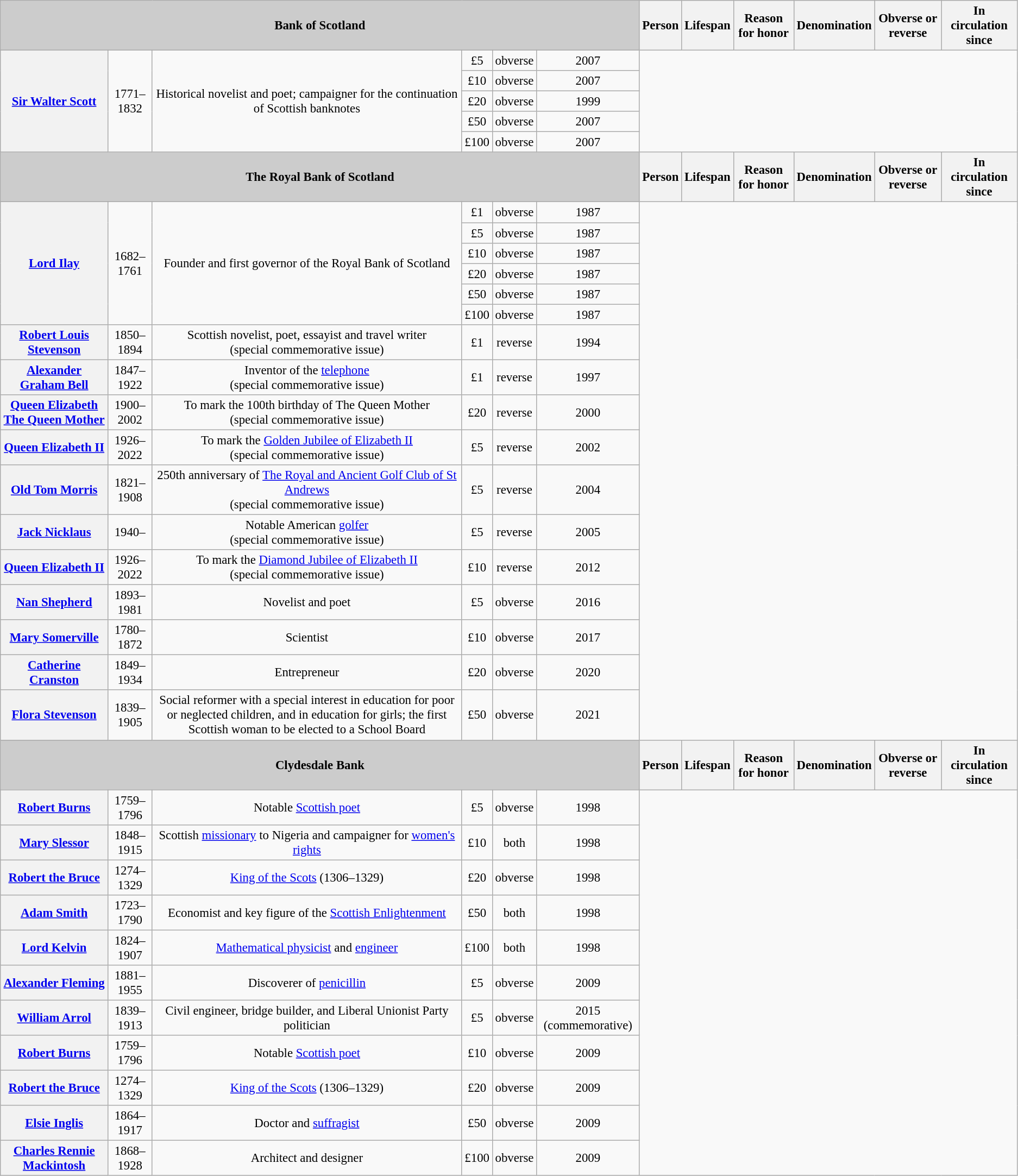<table class="wikitable" style="font-size: 95%; text-align:center;">
<tr>
<th colspan=6 style="background-color:#CCCCCC">Bank of Scotland</th>
<th>Person</th>
<th>Lifespan</th>
<th>Reason for honor</th>
<th>Denomination</th>
<th>Obverse or reverse</th>
<th>In circulation since</th>
</tr>
<tr>
<th rowspan="5"><a href='#'>Sir Walter Scott</a></th>
<td rowspan="5">1771–1832</td>
<td rowspan="5">Historical novelist and poet; campaigner for the continuation of Scottish banknotes</td>
<td>£5</td>
<td>obverse</td>
<td>2007</td>
</tr>
<tr>
<td>£10</td>
<td>obverse</td>
<td>2007</td>
</tr>
<tr>
<td>£20</td>
<td>obverse</td>
<td>1999</td>
</tr>
<tr>
<td>£50</td>
<td>obverse</td>
<td>2007</td>
</tr>
<tr>
<td>£100</td>
<td>obverse</td>
<td>2007</td>
</tr>
<tr>
<th colspan=6 style="background-color:#CCCCCC">The Royal Bank of Scotland</th>
<th>Person</th>
<th>Lifespan</th>
<th>Reason for honor</th>
<th>Denomination</th>
<th>Obverse or reverse</th>
<th>In circulation since</th>
</tr>
<tr>
<th rowspan="6"><a href='#'>Lord Ilay</a></th>
<td rowspan="6">1682–1761</td>
<td rowspan="6">Founder and first governor of the Royal Bank of Scotland</td>
<td>£1</td>
<td>obverse</td>
<td>1987</td>
</tr>
<tr>
<td>£5</td>
<td>obverse</td>
<td>1987</td>
</tr>
<tr>
<td>£10</td>
<td>obverse</td>
<td>1987</td>
</tr>
<tr>
<td>£20</td>
<td>obverse</td>
<td>1987</td>
</tr>
<tr>
<td>£50</td>
<td>obverse</td>
<td>1987</td>
</tr>
<tr>
<td>£100</td>
<td>obverse</td>
<td>1987</td>
</tr>
<tr>
<th><a href='#'>Robert Louis Stevenson</a></th>
<td>1850–1894</td>
<td>Scottish novelist, poet, essayist and travel writer <br>(special commemorative issue)</td>
<td>£1</td>
<td>reverse</td>
<td>1994</td>
</tr>
<tr>
<th><a href='#'>Alexander Graham Bell</a></th>
<td>1847–1922</td>
<td>Inventor of the <a href='#'>telephone</a> <br>(special commemorative issue)</td>
<td>£1</td>
<td>reverse</td>
<td>1997</td>
</tr>
<tr>
<th><a href='#'>Queen Elizabeth The Queen Mother</a></th>
<td>1900–2002</td>
<td>To mark the 100th birthday of The Queen Mother<br>(special commemorative issue)</td>
<td>£20</td>
<td>reverse</td>
<td>2000</td>
</tr>
<tr>
<th><a href='#'>Queen Elizabeth II</a></th>
<td>1926–2022</td>
<td>To mark the <a href='#'>Golden Jubilee of Elizabeth II</a> <br>(special commemorative issue)</td>
<td>£5</td>
<td>reverse</td>
<td>2002</td>
</tr>
<tr>
<th><a href='#'>Old Tom Morris</a></th>
<td>1821–1908</td>
<td>250th anniversary of <a href='#'>The Royal and Ancient Golf Club of St Andrews</a><br>(special commemorative issue)</td>
<td>£5</td>
<td>reverse</td>
<td>2004</td>
</tr>
<tr>
<th><a href='#'>Jack Nicklaus</a></th>
<td>1940–</td>
<td>Notable American <a href='#'>golfer</a> <br>(special commemorative issue)</td>
<td>£5</td>
<td>reverse</td>
<td>2005</td>
</tr>
<tr>
<th><a href='#'>Queen Elizabeth II</a></th>
<td>1926–2022</td>
<td>To mark the <a href='#'>Diamond Jubilee of Elizabeth II</a> <br>(special commemorative issue)</td>
<td>£10</td>
<td>reverse</td>
<td>2012</td>
</tr>
<tr>
<th><a href='#'>Nan Shepherd</a></th>
<td>1893–1981</td>
<td>Novelist and poet</td>
<td>£5</td>
<td>obverse</td>
<td>2016</td>
</tr>
<tr>
<th><a href='#'>Mary Somerville</a></th>
<td>1780–1872</td>
<td>Scientist</td>
<td>£10</td>
<td>obverse</td>
<td>2017</td>
</tr>
<tr>
<th><a href='#'>Catherine Cranston</a></th>
<td>1849–1934</td>
<td>Entrepreneur</td>
<td>£20</td>
<td>obverse</td>
<td>2020</td>
</tr>
<tr>
<th><a href='#'>Flora Stevenson</a></th>
<td>1839–1905</td>
<td>Social reformer with a special interest in education for poor or neglected children, and in education for girls; the first Scottish woman to be elected to a School Board</td>
<td>£50</td>
<td>obverse</td>
<td>2021</td>
</tr>
<tr>
<th colspan=6 style="background-color:#CCCCCC">Clydesdale Bank</th>
<th>Person</th>
<th>Lifespan</th>
<th>Reason for honor</th>
<th>Denomination</th>
<th>Obverse or reverse</th>
<th>In circulation since</th>
</tr>
<tr>
<th><a href='#'>Robert Burns</a></th>
<td>1759–1796</td>
<td>Notable <a href='#'>Scottish poet</a></td>
<td>£5</td>
<td>obverse</td>
<td>1998</td>
</tr>
<tr>
<th><a href='#'>Mary Slessor</a></th>
<td>1848–1915</td>
<td>Scottish <a href='#'>missionary</a> to Nigeria and campaigner for <a href='#'>women's rights</a></td>
<td>£10</td>
<td>both</td>
<td>1998</td>
</tr>
<tr>
<th><a href='#'>Robert the Bruce</a></th>
<td>1274–1329</td>
<td><a href='#'>King of the Scots</a> (1306–1329)</td>
<td>£20</td>
<td>obverse</td>
<td>1998</td>
</tr>
<tr>
<th><a href='#'>Adam Smith</a></th>
<td>1723–1790</td>
<td>Economist and key figure of the <a href='#'>Scottish Enlightenment</a></td>
<td>£50</td>
<td>both</td>
<td>1998</td>
</tr>
<tr>
<th><a href='#'>Lord Kelvin</a></th>
<td>1824–1907</td>
<td><a href='#'>Mathematical physicist</a> and <a href='#'>engineer</a></td>
<td>£100</td>
<td>both</td>
<td>1998</td>
</tr>
<tr>
<th><a href='#'>Alexander Fleming</a></th>
<td>1881–1955</td>
<td>Discoverer of <a href='#'>penicillin</a></td>
<td>£5</td>
<td>obverse</td>
<td>2009</td>
</tr>
<tr>
<th><a href='#'>William Arrol</a></th>
<td>1839–1913</td>
<td>Civil engineer, bridge builder, and Liberal Unionist Party politician</td>
<td>£5</td>
<td>obverse</td>
<td>2015 (commemorative)</td>
</tr>
<tr>
<th><a href='#'>Robert Burns</a></th>
<td>1759–1796</td>
<td>Notable <a href='#'>Scottish poet</a></td>
<td>£10</td>
<td>obverse</td>
<td>2009</td>
</tr>
<tr>
<th><a href='#'>Robert the Bruce</a></th>
<td>1274–1329</td>
<td><a href='#'>King of the Scots</a> (1306–1329)</td>
<td>£20</td>
<td>obverse</td>
<td>2009</td>
</tr>
<tr>
<th><a href='#'>Elsie Inglis</a></th>
<td>1864–1917</td>
<td>Doctor and <a href='#'>suffragist</a></td>
<td>£50</td>
<td>obverse</td>
<td>2009</td>
</tr>
<tr>
<th><a href='#'>Charles Rennie Mackintosh</a></th>
<td>1868–1928</td>
<td>Architect and designer</td>
<td>£100</td>
<td>obverse</td>
<td>2009</td>
</tr>
</table>
